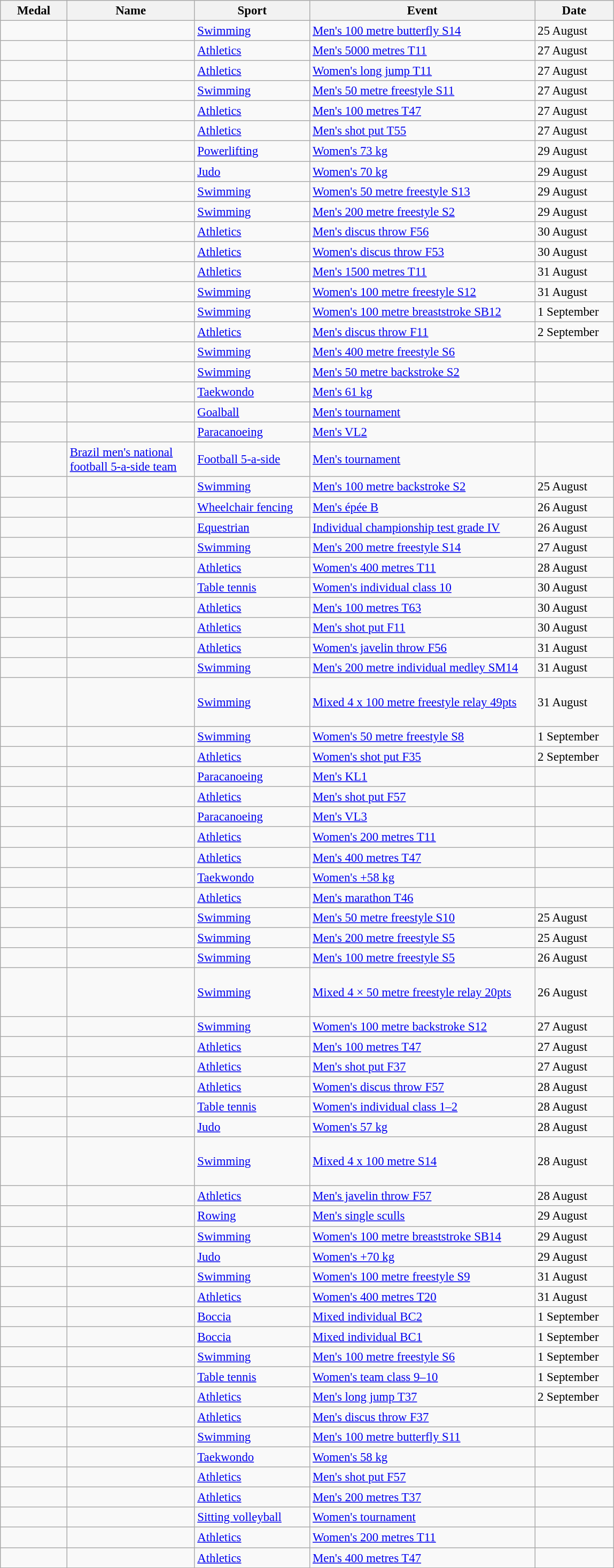<table class="wikitable sortable" style="font-size:95%">
<tr>
<th style="width:5em">Medal</th>
<th style="width:10em">Name</th>
<th style="width:9em">Sport</th>
<th style="width:18em">Event</th>
<th style="width:6em">Date</th>
</tr>
<tr>
<td></td>
<td></td>
<td><a href='#'>Swimming</a></td>
<td><a href='#'>Men's 100 metre butterfly S14</a></td>
<td>25 August</td>
</tr>
<tr>
<td></td>
<td></td>
<td><a href='#'>Athletics</a></td>
<td><a href='#'>Men's 5000 metres T11</a></td>
<td>27 August</td>
</tr>
<tr>
<td></td>
<td></td>
<td><a href='#'>Athletics</a></td>
<td><a href='#'>Women's long jump T11</a></td>
<td>27 August</td>
</tr>
<tr>
<td></td>
<td></td>
<td><a href='#'>Swimming</a></td>
<td><a href='#'>Men's 50 metre freestyle S11</a></td>
<td>27 August</td>
</tr>
<tr>
<td></td>
<td></td>
<td><a href='#'>Athletics</a></td>
<td><a href='#'>Men's 100 metres T47</a></td>
<td>27 August</td>
</tr>
<tr>
<td></td>
<td></td>
<td><a href='#'>Athletics</a></td>
<td><a href='#'>Men's shot put T55</a></td>
<td>27 August</td>
</tr>
<tr>
<td></td>
<td></td>
<td><a href='#'>Powerlifting</a></td>
<td><a href='#'>Women's 73 kg</a></td>
<td>29 August</td>
</tr>
<tr>
<td></td>
<td></td>
<td><a href='#'>Judo</a></td>
<td><a href='#'>Women's 70 kg</a></td>
<td>29 August</td>
</tr>
<tr>
<td></td>
<td></td>
<td><a href='#'>Swimming</a></td>
<td><a href='#'>Women's 50 metre freestyle S13</a></td>
<td>29 August</td>
</tr>
<tr>
<td></td>
<td></td>
<td><a href='#'>Swimming</a></td>
<td><a href='#'>Men's 200 metre freestyle S2</a></td>
<td>29 August</td>
</tr>
<tr>
<td></td>
<td></td>
<td><a href='#'>Athletics</a></td>
<td><a href='#'>Men's discus throw F56</a></td>
<td>30 August</td>
</tr>
<tr>
<td></td>
<td></td>
<td><a href='#'>Athletics</a></td>
<td><a href='#'>Women's discus throw F53</a></td>
<td>30 August</td>
</tr>
<tr>
<td></td>
<td></td>
<td><a href='#'>Athletics</a></td>
<td><a href='#'>Men's 1500 metres T11</a></td>
<td>31 August</td>
</tr>
<tr>
<td></td>
<td></td>
<td><a href='#'>Swimming</a></td>
<td><a href='#'>Women's 100 metre freestyle S12</a></td>
<td>31 August</td>
</tr>
<tr>
<td></td>
<td></td>
<td><a href='#'>Swimming</a></td>
<td><a href='#'>Women's 100 metre breaststroke SB12</a></td>
<td>1 September</td>
</tr>
<tr>
<td></td>
<td></td>
<td><a href='#'>Athletics</a></td>
<td><a href='#'>Men's discus throw F11</a></td>
<td>2 September</td>
</tr>
<tr>
<td></td>
<td></td>
<td><a href='#'>Swimming</a></td>
<td><a href='#'>Men's 400 metre freestyle S6</a></td>
<td></td>
</tr>
<tr>
<td></td>
<td></td>
<td><a href='#'>Swimming</a></td>
<td><a href='#'>Men's 50 metre backstroke S2</a></td>
<td></td>
</tr>
<tr>
<td></td>
<td></td>
<td><a href='#'>Taekwondo</a></td>
<td><a href='#'>Men's 61 kg</a></td>
<td></td>
</tr>
<tr>
<td></td>
<td><br></td>
<td><a href='#'>Goalball</a></td>
<td><a href='#'>Men's tournament</a></td>
<td></td>
</tr>
<tr>
<td></td>
<td></td>
<td><a href='#'>Paracanoeing</a></td>
<td><a href='#'>Men's VL2</a></td>
<td></td>
</tr>
<tr>
<td></td>
<td><a href='#'>Brazil men's national football 5-a-side team</a><br></td>
<td><a href='#'>Football 5-a-side</a></td>
<td><a href='#'>Men's tournament</a></td>
<td></td>
</tr>
<tr>
<td></td>
<td></td>
<td><a href='#'>Swimming</a></td>
<td><a href='#'>Men's 100 metre backstroke S2</a></td>
<td>25 August</td>
</tr>
<tr>
<td></td>
<td></td>
<td><a href='#'>Wheelchair fencing</a></td>
<td><a href='#'>Men's épée B</a></td>
<td>26 August</td>
</tr>
<tr>
<td></td>
<td></td>
<td><a href='#'>Equestrian</a></td>
<td><a href='#'>Individual championship test grade IV</a></td>
<td>26 August</td>
</tr>
<tr>
<td></td>
<td></td>
<td><a href='#'>Swimming</a></td>
<td><a href='#'>Men's 200 metre freestyle S14</a></td>
<td>27 August</td>
</tr>
<tr>
<td></td>
<td></td>
<td><a href='#'>Athletics</a></td>
<td><a href='#'>Women's 400 metres T11</a></td>
<td>28 August</td>
</tr>
<tr>
<td></td>
<td></td>
<td><a href='#'>Table tennis</a></td>
<td><a href='#'>Women's individual class 10</a></td>
<td>30 August</td>
</tr>
<tr>
<td></td>
<td></td>
<td><a href='#'>Athletics</a></td>
<td><a href='#'>Men's 100 metres T63</a></td>
<td>30 August</td>
</tr>
<tr>
<td></td>
<td></td>
<td><a href='#'>Athletics</a></td>
<td><a href='#'>Men's shot put F11</a></td>
<td>30 August</td>
</tr>
<tr>
<td></td>
<td></td>
<td><a href='#'>Athletics</a></td>
<td><a href='#'>Women's javelin throw F56</a></td>
<td>31 August</td>
</tr>
<tr>
<td></td>
<td></td>
<td><a href='#'>Swimming</a></td>
<td><a href='#'>Men's 200 metre individual medley SM14</a></td>
<td>31 August</td>
</tr>
<tr>
<td></td>
<td><br><br><br></td>
<td><a href='#'>Swimming</a></td>
<td><a href='#'>Mixed 4 x 100 metre freestyle relay 49pts</a></td>
<td>31 August</td>
</tr>
<tr>
<td></td>
<td></td>
<td><a href='#'>Swimming</a></td>
<td><a href='#'>Women's 50 metre freestyle S8</a></td>
<td>1 September</td>
</tr>
<tr>
<td></td>
<td></td>
<td><a href='#'>Athletics</a></td>
<td><a href='#'>Women's shot put F35</a></td>
<td>2 September</td>
</tr>
<tr>
<td></td>
<td></td>
<td><a href='#'>Paracanoeing</a></td>
<td><a href='#'>Men's KL1</a></td>
<td></td>
</tr>
<tr>
<td></td>
<td></td>
<td><a href='#'>Athletics</a></td>
<td><a href='#'>Men's shot put F57</a></td>
<td></td>
</tr>
<tr>
<td></td>
<td></td>
<td><a href='#'>Paracanoeing</a></td>
<td><a href='#'>Men's VL3</a></td>
<td></td>
</tr>
<tr>
<td></td>
<td></td>
<td><a href='#'>Athletics</a></td>
<td><a href='#'>Women's 200 metres T11</a></td>
<td></td>
</tr>
<tr>
<td></td>
<td></td>
<td><a href='#'>Athletics</a></td>
<td><a href='#'>Men's 400 metres T47</a></td>
<td></td>
</tr>
<tr>
<td></td>
<td></td>
<td><a href='#'>Taekwondo</a></td>
<td><a href='#'>Women's +58 kg</a></td>
<td></td>
</tr>
<tr>
<td></td>
<td></td>
<td><a href='#'>Athletics</a></td>
<td><a href='#'>Men's marathon T46</a></td>
<td></td>
</tr>
<tr>
<td></td>
<td></td>
<td><a href='#'>Swimming</a></td>
<td><a href='#'>Men's 50 metre freestyle S10</a></td>
<td>25 August</td>
</tr>
<tr>
<td></td>
<td></td>
<td><a href='#'>Swimming</a></td>
<td><a href='#'>Men's 200 metre freestyle S5</a></td>
<td>25 August</td>
</tr>
<tr>
<td></td>
<td></td>
<td><a href='#'>Swimming</a></td>
<td><a href='#'>Men's 100 metre freestyle S5</a></td>
<td>26 August</td>
</tr>
<tr>
<td></td>
<td><br><br><br></td>
<td><a href='#'>Swimming</a></td>
<td><a href='#'>Mixed 4 × 50 metre freestyle relay 20pts</a></td>
<td>26 August</td>
</tr>
<tr>
<td></td>
<td></td>
<td><a href='#'>Swimming</a></td>
<td><a href='#'>Women's 100 metre backstroke S12</a></td>
<td>27 August</td>
</tr>
<tr>
<td></td>
<td></td>
<td><a href='#'>Athletics</a></td>
<td><a href='#'>Men's 100 metres T47</a></td>
<td>27 August</td>
</tr>
<tr>
<td></td>
<td></td>
<td><a href='#'>Athletics</a></td>
<td><a href='#'>Men's shot put F37</a></td>
<td>27 August</td>
</tr>
<tr>
<td></td>
<td></td>
<td><a href='#'>Athletics</a></td>
<td><a href='#'>Women's discus throw F57</a></td>
<td>28 August</td>
</tr>
<tr>
<td></td>
<td></td>
<td><a href='#'>Table tennis</a></td>
<td><a href='#'>Women's individual class 1–2</a></td>
<td>28 August</td>
</tr>
<tr>
<td></td>
<td></td>
<td><a href='#'>Judo</a></td>
<td><a href='#'>Women's 57 kg</a></td>
<td>28 August</td>
</tr>
<tr>
<td></td>
<td><br><br><br></td>
<td><a href='#'>Swimming</a></td>
<td><a href='#'>Mixed 4 x 100 metre S14</a></td>
<td>28 August</td>
</tr>
<tr>
<td></td>
<td></td>
<td><a href='#'>Athletics</a></td>
<td><a href='#'>Men's javelin throw F57</a></td>
<td>28 August</td>
</tr>
<tr>
<td></td>
<td></td>
<td><a href='#'>Rowing</a></td>
<td><a href='#'>Men's single sculls</a></td>
<td>29 August</td>
</tr>
<tr>
<td></td>
<td></td>
<td><a href='#'>Swimming</a></td>
<td><a href='#'>Women's 100 metre breaststroke SB14</a></td>
<td>29 August</td>
</tr>
<tr>
<td></td>
<td></td>
<td><a href='#'>Judo</a></td>
<td><a href='#'>Women's +70 kg</a></td>
<td>29 August</td>
</tr>
<tr>
<td></td>
<td></td>
<td><a href='#'>Swimming</a></td>
<td><a href='#'>Women's 100 metre freestyle S9</a></td>
<td>31 August</td>
</tr>
<tr>
<td></td>
<td></td>
<td><a href='#'>Athletics</a></td>
<td><a href='#'>Women's 400 metres T20</a></td>
<td>31 August</td>
</tr>
<tr>
<td></td>
<td></td>
<td><a href='#'>Boccia</a></td>
<td><a href='#'>Mixed individual BC2</a></td>
<td>1 September</td>
</tr>
<tr>
<td></td>
<td></td>
<td><a href='#'>Boccia</a></td>
<td><a href='#'>Mixed individual BC1</a></td>
<td>1 September</td>
</tr>
<tr>
<td></td>
<td></td>
<td><a href='#'>Swimming</a></td>
<td><a href='#'>Men's 100 metre freestyle S6</a></td>
<td>1 September</td>
</tr>
<tr>
<td></td>
<td><br></td>
<td><a href='#'>Table tennis</a></td>
<td><a href='#'>Women's team class 9–10</a></td>
<td>1 September</td>
</tr>
<tr>
<td></td>
<td></td>
<td><a href='#'>Athletics</a></td>
<td><a href='#'>Men's long jump T37</a></td>
<td>2 September</td>
</tr>
<tr>
<td></td>
<td></td>
<td><a href='#'>Athletics</a></td>
<td><a href='#'>Men's discus throw F37</a></td>
<td></td>
</tr>
<tr>
<td></td>
<td></td>
<td><a href='#'>Swimming</a></td>
<td><a href='#'>Men's 100 metre butterfly S11</a></td>
<td></td>
</tr>
<tr>
<td></td>
<td></td>
<td><a href='#'>Taekwondo</a></td>
<td><a href='#'>Women's 58 kg</a></td>
<td></td>
</tr>
<tr>
<td></td>
<td></td>
<td><a href='#'>Athletics</a></td>
<td><a href='#'>Men's shot put F57</a></td>
<td></td>
</tr>
<tr>
<td></td>
<td></td>
<td><a href='#'>Athletics</a></td>
<td><a href='#'>Men's 200 metres T37</a></td>
<td></td>
</tr>
<tr>
<td></td>
<td><br></td>
<td><a href='#'>Sitting volleyball</a></td>
<td><a href='#'>Women's tournament</a></td>
<td></td>
</tr>
<tr>
<td></td>
<td></td>
<td><a href='#'>Athletics</a></td>
<td><a href='#'>Women's 200 metres T11</a></td>
<td></td>
</tr>
<tr>
<td></td>
<td></td>
<td><a href='#'>Athletics</a></td>
<td><a href='#'>Men's 400 metres T47</a></td>
<td></td>
</tr>
</table>
